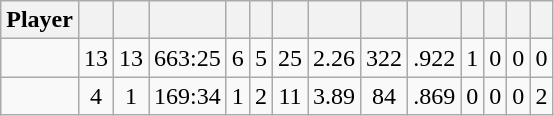<table class="wikitable sortable" style="text-align:center;">
<tr>
<th>Player</th>
<th></th>
<th></th>
<th></th>
<th></th>
<th></th>
<th></th>
<th></th>
<th></th>
<th></th>
<th></th>
<th></th>
<th></th>
<th></th>
</tr>
<tr>
<td></td>
<td>13</td>
<td>13</td>
<td>663:25</td>
<td>6</td>
<td>5</td>
<td>25</td>
<td>2.26</td>
<td>322</td>
<td>.922</td>
<td>1</td>
<td>0</td>
<td>0</td>
<td>0</td>
</tr>
<tr>
<td></td>
<td>4</td>
<td>1</td>
<td>169:34</td>
<td>1</td>
<td>2</td>
<td>11</td>
<td>3.89</td>
<td>84</td>
<td>.869</td>
<td>0</td>
<td>0</td>
<td>0</td>
<td>2</td>
</tr>
</table>
